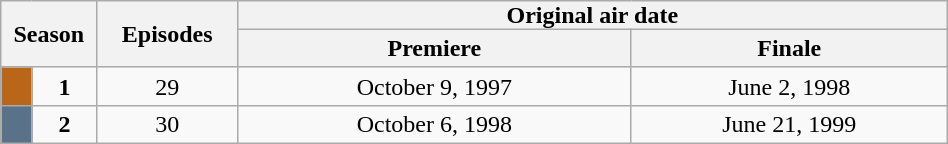<table class="wikitable" style="text-align: center; width: 50%;">
<tr>
<th colspan="2" rowspan="2" style="padding:0 8px; width:5%;">Season</th>
<th rowspan="2">Episodes</th>
<th colspan="2" style="padding:0 80px; width:75%;">Original air date</th>
</tr>
<tr>
<th>Premiere</th>
<th>Finale</th>
</tr>
<tr>
<td style="background:#B96618; color:#100; text-align:center;"></td>
<td><strong>1</strong></td>
<td>29</td>
<td style="padding: 0 8px;">October 9, 1997</td>
<td>June 2, 1998</td>
</tr>
<tr>
<td style="background:#597189; color:#100; text-align:center;"></td>
<td><strong>2</strong></td>
<td>30</td>
<td>October 6, 1998</td>
<td>June 21, 1999</td>
</tr>
</table>
